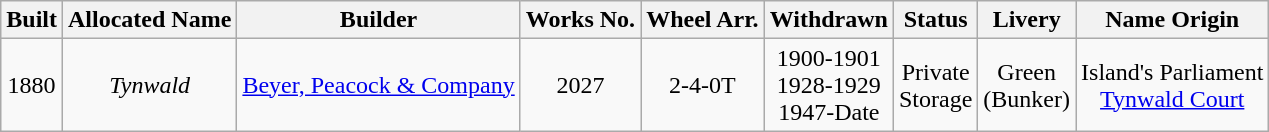<table class="wikitable">
<tr>
<th>Built</th>
<th>Allocated Name</th>
<th>Builder</th>
<th>Works No.</th>
<th>Wheel Arr.</th>
<th>Withdrawn</th>
<th>Status</th>
<th>Livery</th>
<th>Name Origin</th>
</tr>
<tr>
<td align="center">1880</td>
<td align="center"><em>Tynwald</em></td>
<td align="center"><a href='#'>Beyer, Peacock & Company</a></td>
<td align="center">2027</td>
<td align="center">2-4-0T</td>
<td align="center">1900-1901<br>1928-1929<br>1947-Date</td>
<td align="center">Private<br>Storage</td>
<td align="center">Green<br>(Bunker)</td>
<td align="center">Island's Parliament<br><a href='#'>Tynwald Court</a></td>
</tr>
</table>
